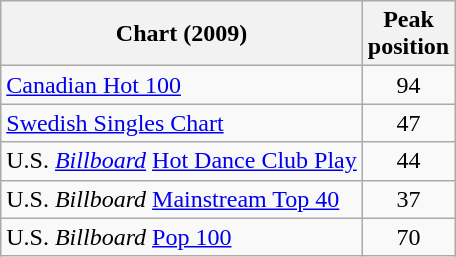<table class="wikitable">
<tr>
<th>Chart (2009)</th>
<th>Peak<br>position</th>
</tr>
<tr>
<td><a href='#'>Canadian Hot 100</a></td>
<td align="center">94</td>
</tr>
<tr>
<td><a href='#'>Swedish Singles Chart</a></td>
<td align="center">47</td>
</tr>
<tr>
<td>U.S. <em><a href='#'>Billboard</a></em> <a href='#'>Hot Dance Club Play</a></td>
<td align="center">44</td>
</tr>
<tr>
<td>U.S. <em>Billboard</em> <a href='#'>Mainstream Top 40</a></td>
<td align="center">37</td>
</tr>
<tr>
<td>U.S. <em>Billboard</em> <a href='#'>Pop 100</a></td>
<td align="center">70</td>
</tr>
</table>
